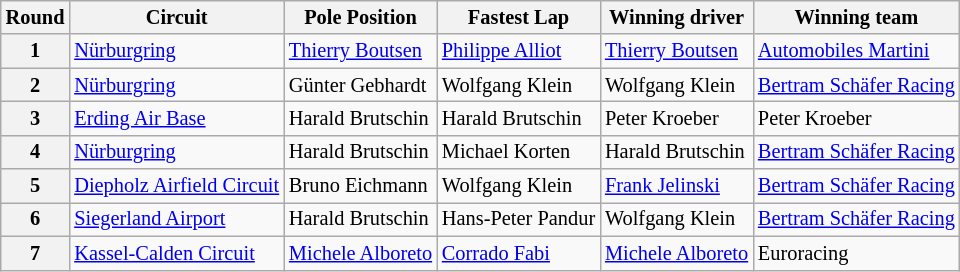<table class="wikitable" style="font-size: 85%;">
<tr>
<th>Round</th>
<th>Circuit</th>
<th>Pole Position</th>
<th>Fastest Lap</th>
<th>Winning driver</th>
<th>Winning team</th>
</tr>
<tr>
<th>1</th>
<td><a href='#'>Nürburgring</a></td>
<td> <a href='#'>Thierry Boutsen</a></td>
<td> <a href='#'>Philippe Alliot</a></td>
<td> <a href='#'>Thierry Boutsen</a></td>
<td> <a href='#'>Automobiles Martini</a></td>
</tr>
<tr>
<th>2</th>
<td><a href='#'>Nürburgring</a></td>
<td> Günter Gebhardt</td>
<td> Wolfgang Klein</td>
<td> Wolfgang Klein</td>
<td> <a href='#'>Bertram Schäfer Racing</a></td>
</tr>
<tr>
<th>3</th>
<td><a href='#'>Erding Air Base</a></td>
<td> Harald Brutschin</td>
<td> Harald Brutschin</td>
<td> Peter Kroeber</td>
<td> Peter Kroeber</td>
</tr>
<tr>
<th>4</th>
<td><a href='#'>Nürburgring</a></td>
<td> Harald Brutschin</td>
<td> Michael Korten</td>
<td> Harald Brutschin</td>
<td> <a href='#'>Bertram Schäfer Racing</a></td>
</tr>
<tr>
<th>5</th>
<td><a href='#'>Diepholz Airfield Circuit</a></td>
<td> Bruno Eichmann</td>
<td> Wolfgang Klein</td>
<td> <a href='#'>Frank Jelinski</a></td>
<td> <a href='#'>Bertram Schäfer Racing</a></td>
</tr>
<tr>
<th>6</th>
<td><a href='#'>Siegerland Airport</a></td>
<td> Harald Brutschin</td>
<td> Hans-Peter Pandur</td>
<td> Wolfgang Klein</td>
<td> <a href='#'>Bertram Schäfer Racing</a></td>
</tr>
<tr>
<th>7</th>
<td><a href='#'>Kassel-Calden Circuit</a></td>
<td> <a href='#'>Michele Alboreto</a></td>
<td> <a href='#'>Corrado Fabi</a></td>
<td> <a href='#'>Michele Alboreto</a></td>
<td> Euroracing</td>
</tr>
</table>
